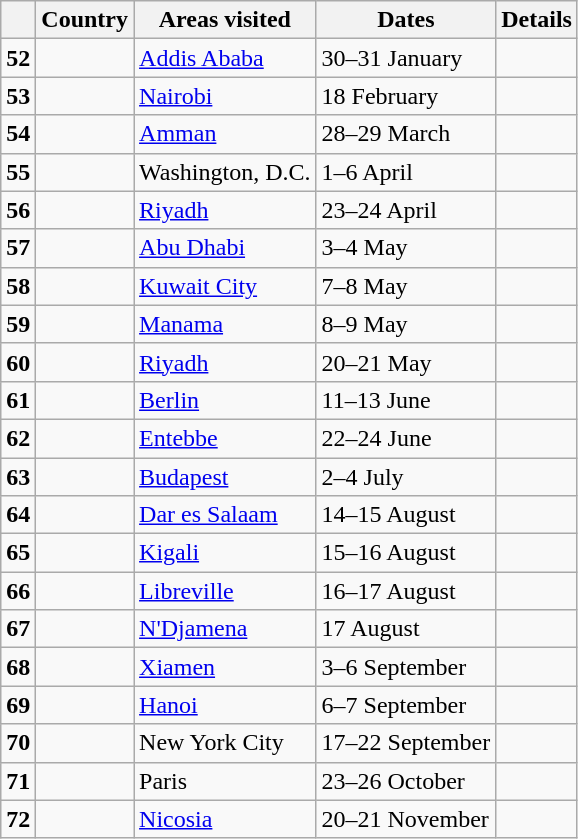<table class="wikitable sortable">
<tr>
<th></th>
<th>Country</th>
<th>Areas visited</th>
<th>Dates</th>
<th class="unsortable">Details</th>
</tr>
<tr>
<td><strong>52</strong></td>
<td></td>
<td><a href='#'>Addis Ababa</a></td>
<td>30–31 January</td>
<td></td>
</tr>
<tr>
<td><strong>53</strong></td>
<td></td>
<td><a href='#'>Nairobi</a></td>
<td>18 February</td>
<td></td>
</tr>
<tr>
<td><strong>54</strong></td>
<td></td>
<td><a href='#'>Amman</a></td>
<td>28–29 March</td>
<td></td>
</tr>
<tr>
<td><strong>55</strong></td>
<td></td>
<td>Washington, D.C.</td>
<td>1–6 April</td>
<td></td>
</tr>
<tr>
<td><strong>56</strong></td>
<td></td>
<td><a href='#'>Riyadh</a></td>
<td>23–24 April</td>
<td></td>
</tr>
<tr>
<td><strong>57</strong></td>
<td></td>
<td><a href='#'>Abu Dhabi</a></td>
<td>3–4 May</td>
<td></td>
</tr>
<tr>
<td><strong>58</strong></td>
<td></td>
<td><a href='#'>Kuwait City</a></td>
<td>7–8 May</td>
<td></td>
</tr>
<tr>
<td><strong>59</strong></td>
<td></td>
<td><a href='#'>Manama</a></td>
<td>8–9 May</td>
<td></td>
</tr>
<tr>
<td><strong>60</strong></td>
<td></td>
<td><a href='#'>Riyadh</a></td>
<td>20–21 May</td>
<td></td>
</tr>
<tr>
<td><strong>61</strong></td>
<td></td>
<td><a href='#'>Berlin</a></td>
<td>11–13 June</td>
<td></td>
</tr>
<tr>
<td><strong>62</strong></td>
<td></td>
<td><a href='#'>Entebbe</a></td>
<td>22–24 June</td>
<td></td>
</tr>
<tr>
<td><strong>63</strong></td>
<td></td>
<td><a href='#'>Budapest</a></td>
<td>2–4 July</td>
<td></td>
</tr>
<tr>
<td><strong>64</strong></td>
<td></td>
<td><a href='#'>Dar es Salaam</a></td>
<td>14–15 August</td>
<td></td>
</tr>
<tr>
<td><strong>65</strong></td>
<td></td>
<td><a href='#'>Kigali</a></td>
<td>15–16 August</td>
<td></td>
</tr>
<tr>
<td><strong>66</strong></td>
<td></td>
<td><a href='#'>Libreville</a></td>
<td>16–17 August</td>
<td></td>
</tr>
<tr>
<td><strong>67</strong></td>
<td></td>
<td><a href='#'>N'Djamena</a></td>
<td>17 August</td>
<td></td>
</tr>
<tr>
<td><strong>68</strong></td>
<td></td>
<td><a href='#'>Xiamen</a></td>
<td>3–6 September</td>
<td></td>
</tr>
<tr>
<td><strong>69</strong></td>
<td></td>
<td><a href='#'>Hanoi</a></td>
<td>6–7 September</td>
<td></td>
</tr>
<tr>
<td><strong>70</strong></td>
<td></td>
<td>New York City</td>
<td>17–22 September</td>
<td></td>
</tr>
<tr>
<td><strong>71</strong></td>
<td></td>
<td>Paris</td>
<td>23–26 October</td>
<td></td>
</tr>
<tr>
<td><strong>72</strong></td>
<td></td>
<td><a href='#'>Nicosia</a></td>
<td>20–21 November</td>
<td></td>
</tr>
</table>
